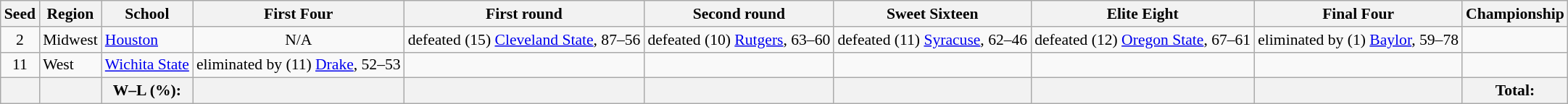<table class="sortable wikitable" style="white-space:nowrap; font-size:90%">
<tr>
<th>Seed</th>
<th>Region</th>
<th>School</th>
<th>First Four</th>
<th>First round</th>
<th>Second round</th>
<th>Sweet Sixteen</th>
<th>Elite Eight</th>
<th>Final Four</th>
<th>Championship</th>
</tr>
<tr>
<td align=center>2</td>
<td>Midwest</td>
<td><a href='#'>Houston</a></td>
<td align=center>N/A</td>
<td>defeated (15) <a href='#'>Cleveland State</a>, 87–56</td>
<td>defeated (10) <a href='#'>Rutgers</a>, 63–60</td>
<td>defeated (11) <a href='#'>Syracuse</a>, 62–46</td>
<td>defeated (12) <a href='#'>Oregon State</a>, 67–61</td>
<td>eliminated by (1) <a href='#'>Baylor</a>, 59–78</td>
<td></td>
</tr>
<tr>
<td align=center>11</td>
<td>West</td>
<td><a href='#'>Wichita State</a></td>
<td>eliminated by (11) <a href='#'>Drake</a>, 52–53</td>
<td></td>
<td></td>
<td></td>
<td></td>
<td></td>
<td></td>
</tr>
<tr>
<th></th>
<th></th>
<th>W–L (%):</th>
<th></th>
<th></th>
<th></th>
<th></th>
<th></th>
<th></th>
<th> Total: </th>
</tr>
</table>
